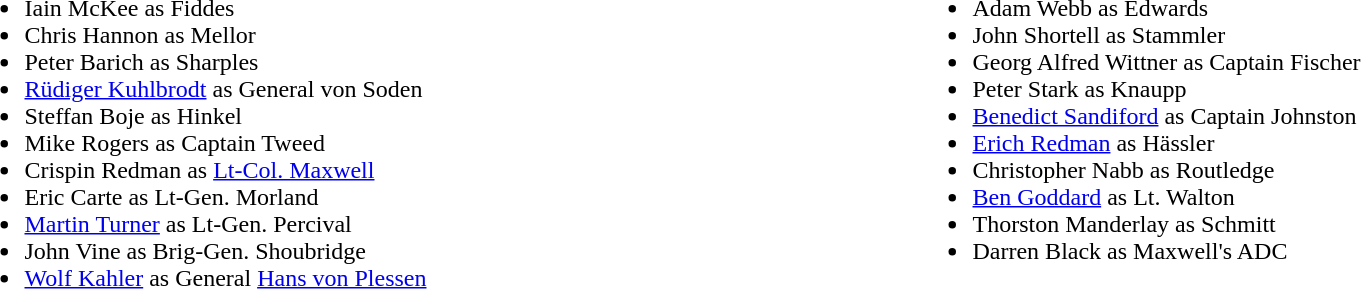<table style="width:100%" border="0" cellpadding="5" cellspacing="0" |->
<tr>
<td width="50%" valign="top"><br><ul><li>Iain McKee as Fiddes</li><li>Chris Hannon as Mellor</li><li>Peter Barich as Sharples</li><li><a href='#'>Rüdiger Kuhlbrodt</a> as General von Soden</li><li>Steffan Boje as Hinkel</li><li>Mike Rogers as Captain Tweed</li><li>Crispin Redman as <a href='#'>Lt-Col. Maxwell</a></li><li>Eric Carte as Lt-Gen. Morland</li><li><a href='#'>Martin Turner</a> as Lt-Gen. Percival</li><li>John Vine as Brig-Gen. Shoubridge</li><li><a href='#'>Wolf Kahler</a> as General <a href='#'>Hans von Plessen</a></li></ul></td>
<td width="50%" valign="top"><br><ul><li>Adam Webb as Edwards</li><li>John Shortell as Stammler</li><li>Georg Alfred Wittner as Captain Fischer</li><li>Peter Stark as Knaupp</li><li><a href='#'>Benedict Sandiford</a> as Captain Johnston</li><li><a href='#'>Erich Redman</a> as Hässler</li><li>Christopher Nabb as Routledge</li><li><a href='#'>Ben Goddard</a> as Lt. Walton</li><li>Thorston Manderlay as Schmitt</li><li>Darren Black as Maxwell's ADC</li></ul></td>
</tr>
</table>
